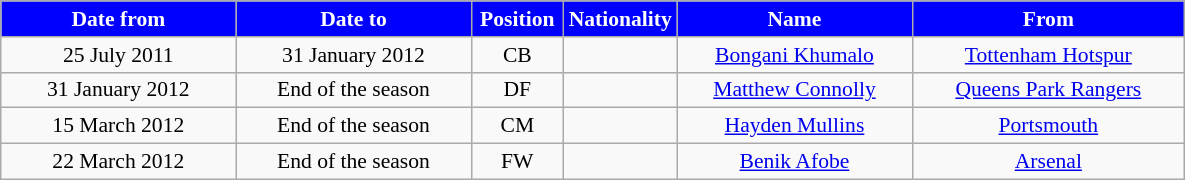<table class="wikitable"  style="text-align:center; font-size:90%; ">
<tr>
<th style="background:#00f; color:white; width:150px;">Date from</th>
<th style="background:#00f; color:white; width:150px;">Date to</th>
<th style="background:#00f; color:white; width:55px;">Position</th>
<th style="background:#00f; color:white; width:55px;">Nationality</th>
<th style="background:#00f; color:white; width:150px;">Name</th>
<th style="background:#00f; color:white; width:175px;">From</th>
</tr>
<tr>
<td>25 July 2011</td>
<td>31 January 2012</td>
<td>CB</td>
<td></td>
<td><a href='#'>Bongani Khumalo</a></td>
<td><a href='#'>Tottenham Hotspur</a></td>
</tr>
<tr>
<td>31 January 2012</td>
<td>End of the season</td>
<td>DF</td>
<td></td>
<td><a href='#'>Matthew Connolly</a></td>
<td><a href='#'>Queens Park Rangers</a></td>
</tr>
<tr>
<td>15 March 2012</td>
<td>End of the season</td>
<td>CM</td>
<td></td>
<td><a href='#'>Hayden Mullins</a></td>
<td><a href='#'>Portsmouth</a></td>
</tr>
<tr>
<td>22 March 2012</td>
<td>End of the season</td>
<td>FW</td>
<td></td>
<td><a href='#'>Benik Afobe</a></td>
<td><a href='#'>Arsenal</a></td>
</tr>
</table>
